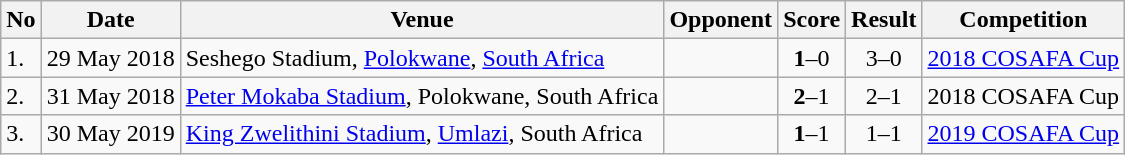<table class="wikitable">
<tr>
<th>No</th>
<th>Date</th>
<th>Venue</th>
<th>Opponent</th>
<th>Score</th>
<th>Result</th>
<th>Competition</th>
</tr>
<tr>
<td>1.</td>
<td>29 May 2018</td>
<td>Seshego Stadium, <a href='#'>Polokwane</a>, <a href='#'>South Africa</a></td>
<td></td>
<td align=center><strong>1</strong>–0</td>
<td align=center>3–0</td>
<td><a href='#'>2018 COSAFA Cup</a></td>
</tr>
<tr>
<td>2.</td>
<td>31 May 2018</td>
<td><a href='#'>Peter Mokaba Stadium</a>, Polokwane, South Africa</td>
<td></td>
<td align=center><strong>2</strong>–1</td>
<td align=center>2–1</td>
<td>2018 COSAFA Cup</td>
</tr>
<tr>
<td>3.</td>
<td>30 May 2019</td>
<td><a href='#'>King Zwelithini Stadium</a>, <a href='#'>Umlazi</a>, South Africa</td>
<td></td>
<td align=center><strong>1</strong>–1</td>
<td align=center>1–1</td>
<td><a href='#'>2019 COSAFA Cup</a></td>
</tr>
</table>
